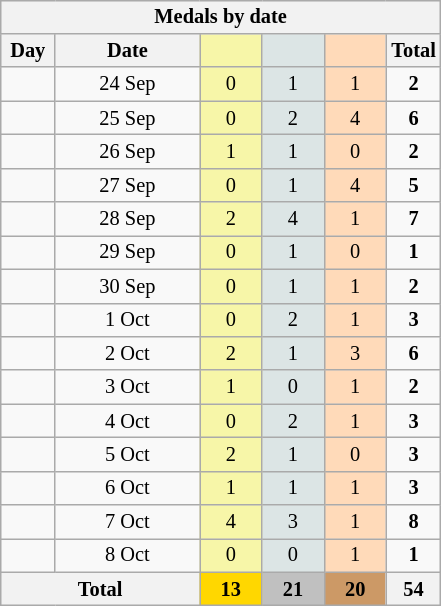<table class=wikitable style="font-size:85%; text-align:center;float:right;clear:right;margin-left:1em;">
<tr>
<th colspan=6>Medals by date</th>
</tr>
<tr>
<th width=30><strong>Day</strong></th>
<th width=90><strong>Date</strong></th>
<th width=35 style="background:#F7F6A8;"></th>
<th width=35 style="background:#DCE5E5;"></th>
<th width=35 style="background:#FFDAB9;"></th>
<th width=30><strong>Total</strong></th>
</tr>
<tr>
<td></td>
<td>24 Sep</td>
<td style="background:#F7F6A8;">0</td>
<td style="background:#DCE5E5;">1</td>
<td style="background:#FFDAB9;">1</td>
<td><strong>2</strong></td>
</tr>
<tr>
<td></td>
<td>25 Sep</td>
<td style="background:#F7F6A8;">0</td>
<td style="background:#DCE5E5;">2</td>
<td style="background:#FFDAB9;">4</td>
<td><strong>6</strong></td>
</tr>
<tr>
<td></td>
<td>26 Sep</td>
<td style="background:#F7F6A8;">1</td>
<td style="background:#DCE5E5;">1</td>
<td style="background:#FFDAB9;">0</td>
<td><strong>2</strong></td>
</tr>
<tr>
<td></td>
<td>27 Sep</td>
<td style="background:#F7F6A8;">0</td>
<td style="background:#DCE5E5;">1</td>
<td style="background:#FFDAB9;">4</td>
<td><strong>5</strong></td>
</tr>
<tr>
<td></td>
<td>28 Sep</td>
<td style="background:#F7F6A8;">2</td>
<td style="background:#DCE5E5;">4</td>
<td style="background:#FFDAB9;">1</td>
<td><strong>7</strong></td>
</tr>
<tr>
<td></td>
<td>29 Sep</td>
<td style="background:#F7F6A8;">0</td>
<td style="background:#DCE5E5;">1</td>
<td style="background:#FFDAB9;">0</td>
<td><strong>1</strong></td>
</tr>
<tr>
<td></td>
<td>30 Sep</td>
<td style="background:#F7F6A8;">0</td>
<td style="background:#DCE5E5;">1</td>
<td style="background:#FFDAB9;">1</td>
<td><strong>2</strong></td>
</tr>
<tr>
<td></td>
<td>1 Oct</td>
<td style="background:#F7F6A8;">0</td>
<td style="background:#DCE5E5;">2</td>
<td style="background:#FFDAB9;">1</td>
<td><strong>3</strong></td>
</tr>
<tr>
<td></td>
<td>2 Oct</td>
<td style="background:#F7F6A8;">2</td>
<td style="background:#DCE5E5;">1</td>
<td style="background:#FFDAB9;">3</td>
<td><strong>6</strong></td>
</tr>
<tr>
<td></td>
<td>3 Oct</td>
<td style="background:#F7F6A8;">1</td>
<td style="background:#DCE5E5;">0</td>
<td style="background:#FFDAB9;">1</td>
<td><strong>2</strong></td>
</tr>
<tr>
<td></td>
<td>4 Oct</td>
<td style="background:#F7F6A8;">0</td>
<td style="background:#DCE5E5;">2</td>
<td style="background:#FFDAB9;">1</td>
<td><strong>3</strong></td>
</tr>
<tr>
<td></td>
<td>5 Oct</td>
<td style="background:#F7F6A8;">2</td>
<td style="background:#DCE5E5;">1</td>
<td style="background:#FFDAB9;">0</td>
<td><strong>3</strong></td>
</tr>
<tr>
<td></td>
<td>6 Oct</td>
<td style="background:#F7F6A8;">1</td>
<td style="background:#DCE5E5;">1</td>
<td style="background:#FFDAB9;">1</td>
<td><strong>3</strong></td>
</tr>
<tr>
<td></td>
<td>7 Oct</td>
<td style="background:#F7F6A8;">4</td>
<td style="background:#DCE5E5;">3</td>
<td style="background:#FFDAB9;">1</td>
<td><strong>8</strong></td>
</tr>
<tr>
<td></td>
<td>8 Oct</td>
<td style="background:#F7F6A8;">0</td>
<td style="background:#DCE5E5;">0</td>
<td style="background:#FFDAB9;">1</td>
<td><strong>1</strong></td>
</tr>
<tr>
<th colspan="2">Total</th>
<th style=background:gold>13</th>
<th style=background:silver>21</th>
<th style=background:#c96>20</th>
<th>54</th>
</tr>
</table>
